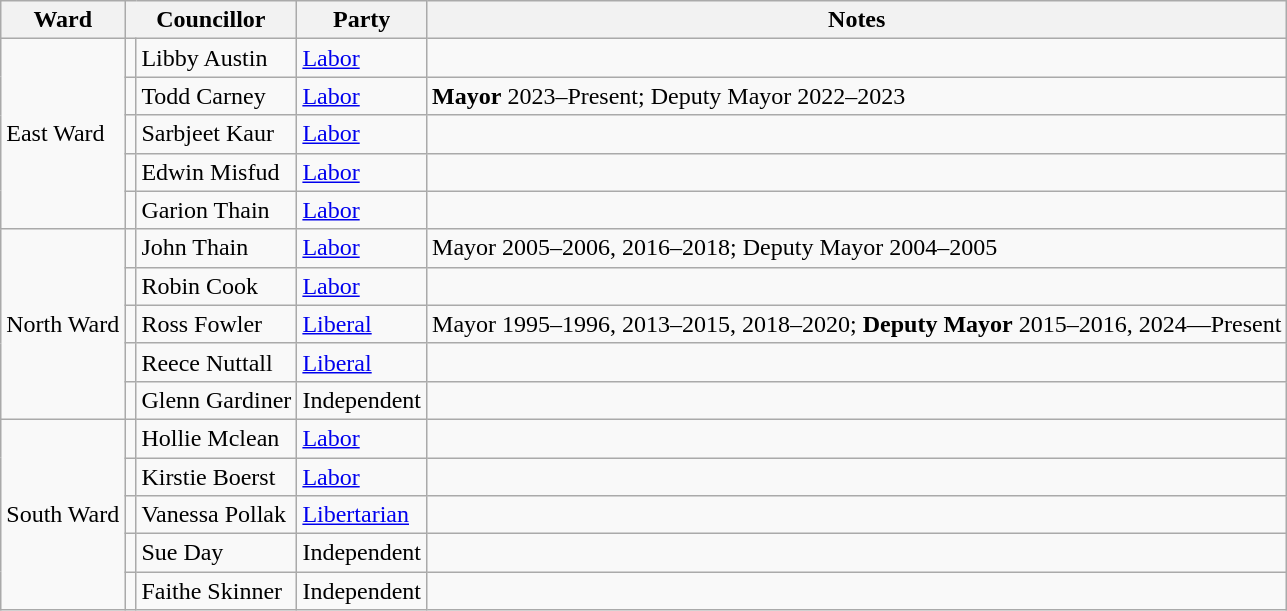<table class="wikitable">
<tr>
<th>Ward</th>
<th colspan="2">Councillor</th>
<th>Party</th>
<th>Notes</th>
</tr>
<tr>
<td rowspan="5">East Ward</td>
<td></td>
<td>Libby Austin</td>
<td><a href='#'>Labor</a></td>
<td></td>
</tr>
<tr>
<td></td>
<td>Todd Carney</td>
<td><a href='#'>Labor</a></td>
<td><strong>Mayor</strong> 2023–Present; Deputy Mayor 2022–2023</td>
</tr>
<tr>
<td></td>
<td>Sarbjeet Kaur</td>
<td><a href='#'>Labor</a></td>
<td></td>
</tr>
<tr>
<td></td>
<td>Edwin Misfud</td>
<td><a href='#'>Labor</a></td>
<td></td>
</tr>
<tr>
<td></td>
<td>Garion Thain</td>
<td><a href='#'>Labor</a></td>
<td></td>
</tr>
<tr>
<td rowspan="5">North Ward</td>
<td></td>
<td>John Thain</td>
<td><a href='#'>Labor</a></td>
<td>Mayor 2005–2006, 2016–2018; Deputy Mayor 2004–2005</td>
</tr>
<tr>
<td></td>
<td>Robin Cook</td>
<td><a href='#'>Labor</a></td>
<td></td>
</tr>
<tr>
<td></td>
<td>Ross Fowler </td>
<td><a href='#'>Liberal</a></td>
<td>Mayor 1995–1996, 2013–2015, 2018–2020; <strong>Deputy Mayor</strong> 2015–2016, 2024—Present</td>
</tr>
<tr>
<td></td>
<td>Reece Nuttall</td>
<td><a href='#'>Liberal</a></td>
<td></td>
</tr>
<tr>
<td></td>
<td>Glenn Gardiner</td>
<td>Independent</td>
<td></td>
</tr>
<tr>
<td rowspan="5">South Ward</td>
<td></td>
<td>Hollie Mclean</td>
<td><a href='#'>Labor</a></td>
<td></td>
</tr>
<tr>
<td></td>
<td>Kirstie Boerst</td>
<td><a href='#'>Labor</a></td>
<td></td>
</tr>
<tr>
<td></td>
<td>Vanessa Pollak</td>
<td><a href='#'>Libertarian</a></td>
<td></td>
</tr>
<tr>
<td></td>
<td>Sue Day</td>
<td>Independent</td>
<td></td>
</tr>
<tr>
<td></td>
<td>Faithe Skinner</td>
<td>Independent</td>
<td></td>
</tr>
</table>
